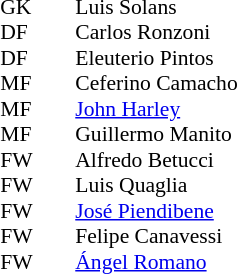<table style="font-size:90%; margin:0.2em auto;" cellspacing="0" cellpadding="0">
<tr>
<th width="25"></th>
<th width="25"></th>
</tr>
<tr>
<td>GK</td>
<td></td>
<td> Luis Solans</td>
</tr>
<tr>
<td>DF</td>
<td></td>
<td> Carlos Ronzoni</td>
</tr>
<tr>
<td>DF</td>
<td></td>
<td> Eleuterio Pintos</td>
</tr>
<tr>
<td>MF</td>
<td></td>
<td> Ceferino Camacho</td>
</tr>
<tr>
<td>MF</td>
<td></td>
<td> <a href='#'>John Harley</a></td>
</tr>
<tr>
<td>MF</td>
<td></td>
<td> Guillermo Manito</td>
</tr>
<tr>
<td>FW</td>
<td></td>
<td> Alfredo Betucci</td>
</tr>
<tr>
<td>FW</td>
<td></td>
<td> Luis Quaglia</td>
</tr>
<tr>
<td>FW</td>
<td></td>
<td> <a href='#'>José Piendibene</a></td>
</tr>
<tr>
<td>FW</td>
<td></td>
<td> Felipe Canavessi</td>
</tr>
<tr>
<td>FW</td>
<td></td>
<td> <a href='#'>Ángel Romano</a></td>
</tr>
<tr>
</tr>
</table>
